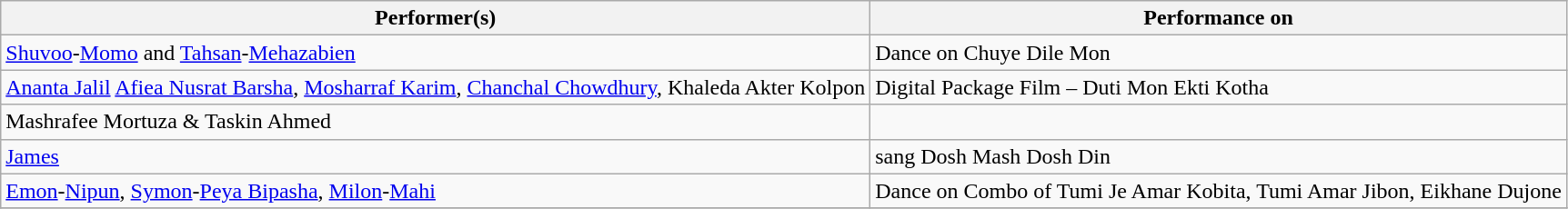<table class="wikitable">
<tr>
<th>Performer(s)</th>
<th>Performance on</th>
</tr>
<tr>
<td><a href='#'>Shuvoo</a>-<a href='#'>Momo</a> and <a href='#'>Tahsan</a>-<a href='#'>Mehazabien</a></td>
<td>Dance on Chuye Dile Mon</td>
</tr>
<tr>
<td><a href='#'>Ananta Jalil</a> <a href='#'>Afiea Nusrat Barsha</a>, <a href='#'>Mosharraf Karim</a>, <a href='#'>Chanchal Chowdhury</a>, Khaleda Akter Kolpon</td>
<td>Digital Package Film – Duti Mon Ekti Kotha</td>
</tr>
<tr>
<td>Mashrafee Mortuza & Taskin Ahmed</td>
<td></td>
</tr>
<tr>
<td><a href='#'>James</a></td>
<td>sang Dosh Mash Dosh Din</td>
</tr>
<tr>
<td><a href='#'>Emon</a>-<a href='#'>Nipun</a>, <a href='#'>Symon</a>-<a href='#'>Peya Bipasha</a>, <a href='#'>Milon</a>-<a href='#'>Mahi</a></td>
<td>Dance on Combo of Tumi Je Amar Kobita, Tumi Amar Jibon, Eikhane Dujone</td>
</tr>
<tr>
</tr>
</table>
